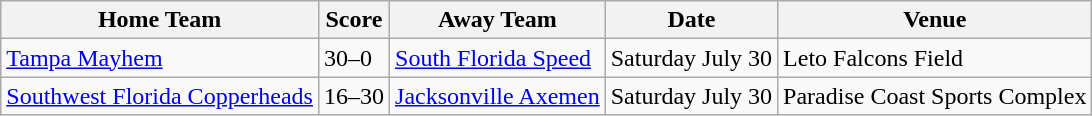<table class="wikitable">
<tr>
<th>Home Team</th>
<th>Score</th>
<th>Away Team</th>
<th>Date</th>
<th>Venue</th>
</tr>
<tr>
<td> <a href='#'>Tampa Mayhem</a></td>
<td>30–0</td>
<td> <a href='#'>South Florida Speed</a></td>
<td>Saturday July 30</td>
<td>Leto Falcons Field</td>
</tr>
<tr>
<td> <a href='#'>Southwest Florida Copperheads</a></td>
<td>16–30</td>
<td> <a href='#'>Jacksonville Axemen</a></td>
<td>Saturday July 30</td>
<td>Paradise Coast Sports Complex</td>
</tr>
</table>
